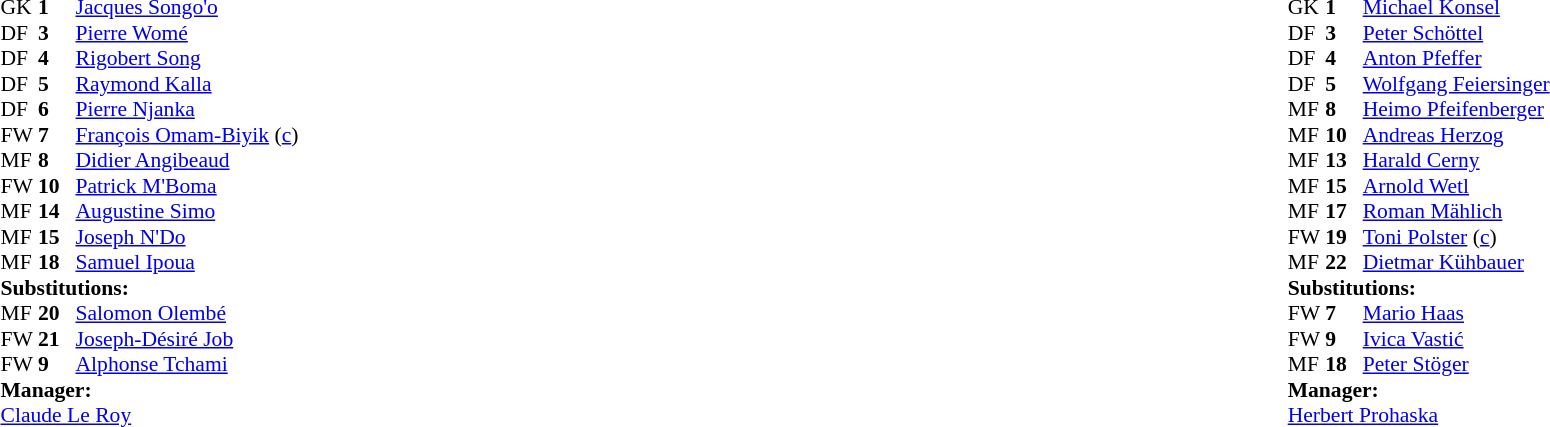<table style="width:100%;">
<tr>
<td style="vertical-align:top; width:50%;"><br><table style="font-size: 90%" cellspacing="0" cellpadding="0">
<tr>
<th width="25"></th>
<th width="25"></th>
</tr>
<tr>
<td>GK</td>
<td><strong>1</strong></td>
<td><a href='#'>Jacques Songo'o</a></td>
</tr>
<tr>
<td>DF</td>
<td><strong>3</strong></td>
<td><a href='#'>Pierre Womé</a></td>
</tr>
<tr>
<td>DF</td>
<td><strong>4</strong></td>
<td><a href='#'>Rigobert Song</a></td>
</tr>
<tr>
<td>DF</td>
<td><strong>5</strong></td>
<td><a href='#'>Raymond Kalla</a></td>
</tr>
<tr>
<td>DF</td>
<td><strong>6</strong></td>
<td><a href='#'>Pierre Njanka</a></td>
</tr>
<tr>
<td>FW</td>
<td><strong>7</strong></td>
<td><a href='#'>François Omam-Biyik</a> (<a href='#'>c</a>)</td>
<td></td>
<td></td>
</tr>
<tr>
<td>MF</td>
<td><strong>8</strong></td>
<td><a href='#'>Didier Angibeaud</a></td>
</tr>
<tr>
<td>FW</td>
<td><strong>10</strong></td>
<td><a href='#'>Patrick M'Boma</a></td>
</tr>
<tr>
<td>MF</td>
<td><strong>14</strong></td>
<td><a href='#'>Augustine Simo</a></td>
<td></td>
<td></td>
</tr>
<tr>
<td>MF</td>
<td><strong>15</strong></td>
<td><a href='#'>Joseph N'Do</a></td>
</tr>
<tr>
<td>MF</td>
<td><strong>18</strong></td>
<td><a href='#'>Samuel Ipoua</a></td>
<td></td>
<td></td>
</tr>
<tr>
<td colspan=3><strong>Substitutions:</strong></td>
</tr>
<tr>
<td>MF</td>
<td><strong>20</strong></td>
<td><a href='#'>Salomon Olembé</a></td>
<td></td>
<td></td>
</tr>
<tr>
<td>FW</td>
<td><strong>21</strong></td>
<td><a href='#'>Joseph-Désiré Job</a></td>
<td></td>
<td></td>
</tr>
<tr>
<td>FW</td>
<td><strong>9</strong></td>
<td><a href='#'>Alphonse Tchami</a></td>
<td></td>
<td></td>
</tr>
<tr>
<td colspan=3><strong>Manager:</strong></td>
</tr>
<tr>
<td colspan="4"> <a href='#'>Claude Le Roy</a></td>
</tr>
</table>
</td>
<td></td>
<td style="vertical-align:top; width:50%;"><br><table cellspacing="0" cellpadding="0" style="font-size:90%; margin:auto;">
<tr>
<th width="25"></th>
<th width="25"></th>
</tr>
<tr>
<td>GK</td>
<td><strong>1</strong></td>
<td><a href='#'>Michael Konsel</a></td>
</tr>
<tr>
<td>DF</td>
<td><strong>3</strong></td>
<td><a href='#'>Peter Schöttel</a></td>
</tr>
<tr>
<td>DF</td>
<td><strong>4</strong></td>
<td><a href='#'>Anton Pfeffer</a></td>
<td></td>
</tr>
<tr>
<td>DF</td>
<td><strong>5</strong></td>
<td><a href='#'>Wolfgang Feiersinger</a></td>
</tr>
<tr>
<td>MF</td>
<td><strong>8</strong></td>
<td><a href='#'>Heimo Pfeifenberger</a></td>
<td></td>
<td></td>
</tr>
<tr>
<td>MF</td>
<td><strong>10</strong></td>
<td><a href='#'>Andreas Herzog</a></td>
<td></td>
<td></td>
</tr>
<tr>
<td>MF</td>
<td><strong>13</strong></td>
<td><a href='#'>Harald Cerny</a></td>
<td></td>
<td></td>
</tr>
<tr>
<td>MF</td>
<td><strong>15</strong></td>
<td><a href='#'>Arnold Wetl</a></td>
</tr>
<tr>
<td>MF</td>
<td><strong>17</strong></td>
<td><a href='#'>Roman Mählich</a></td>
</tr>
<tr>
<td>FW</td>
<td><strong>19</strong></td>
<td><a href='#'>Toni Polster</a> (<a href='#'>c</a>)</td>
</tr>
<tr>
<td>MF</td>
<td><strong>22</strong></td>
<td><a href='#'>Dietmar Kühbauer</a></td>
</tr>
<tr>
<td colspan=3><strong>Substitutions:</strong></td>
</tr>
<tr>
<td>FW</td>
<td><strong>7</strong></td>
<td><a href='#'>Mario Haas</a></td>
<td></td>
<td></td>
</tr>
<tr>
<td>FW</td>
<td><strong>9</strong></td>
<td><a href='#'>Ivica Vastić</a></td>
<td></td>
<td></td>
</tr>
<tr>
<td>MF</td>
<td><strong>18</strong></td>
<td><a href='#'>Peter Stöger</a></td>
<td></td>
<td></td>
</tr>
<tr>
<td colspan=3><strong>Manager:</strong></td>
</tr>
<tr>
<td colspan="4"><a href='#'>Herbert Prohaska</a></td>
</tr>
</table>
</td>
</tr>
</table>
